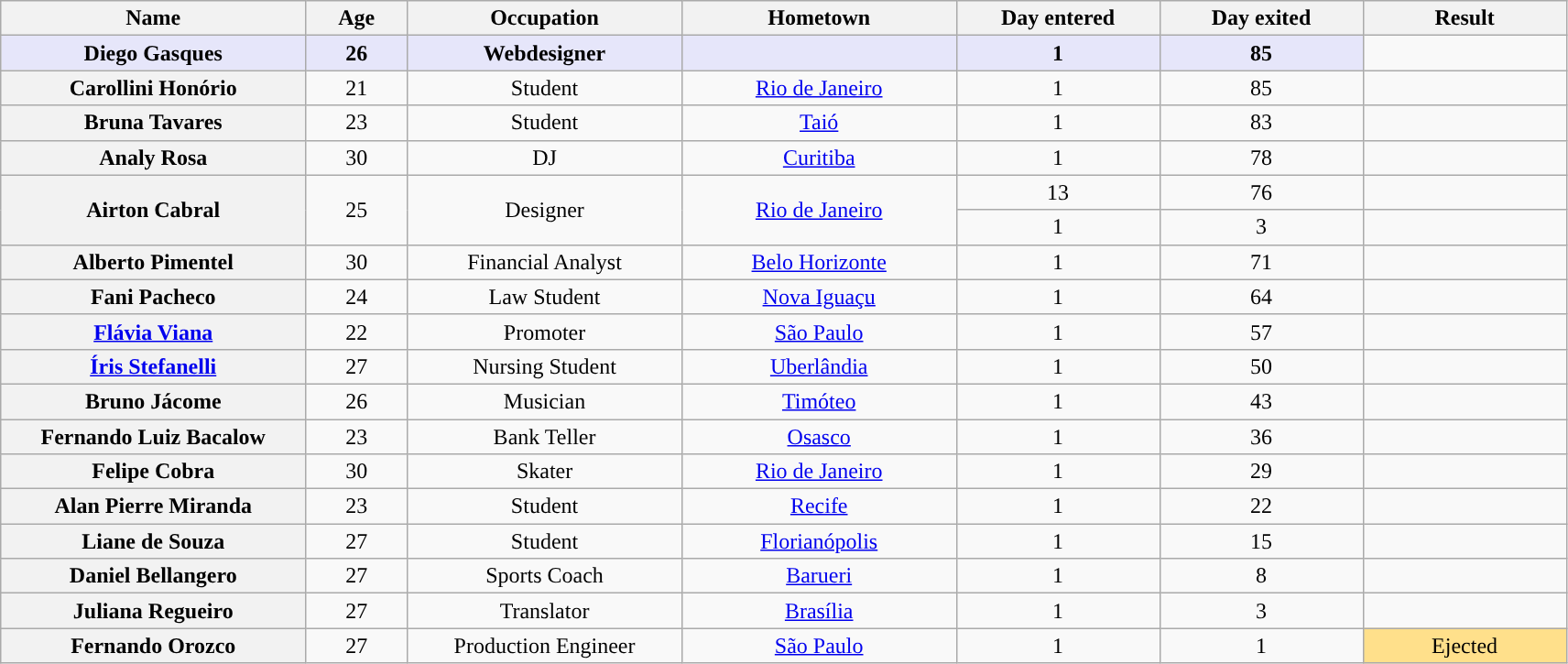<table class="wikitable sortable" style="text-align:center;">
<tr>
<th scope="col" width="15.0%">Name</th>
<th scope="col" width="05.0%">Age</th>
<th scope="col" width="13.5%">Occupation</th>
<th scope="col" width="13.5%">Hometown</th>
<th scope="col" width="10.0%">Day entered</th>
<th scope="col" width="10.0%">Day exited</th>
<th scope="col" width="10.0%">Result</th>
</tr>
<tr>
<td bgcolor="E6E6FA"><strong>Diego Gasques</strong></td>
<td bgcolor="E6E6FA"><strong>26</strong></td>
<td bgcolor="E6E6FA"><strong>Webdesigner</strong></td>
<td bgcolor="E6E6FA"><strong></strong></td>
<td bgcolor="E6E6FA"><strong>1</strong></td>
<td bgcolor="E6E6FA"><strong>85</strong></td>
<td></td>
</tr>
<tr>
<th>Carollini Honório</th>
<td>21</td>
<td>Student</td>
<td><a href='#'>Rio de Janeiro</a></td>
<td>1</td>
<td>85</td>
<td></td>
</tr>
<tr>
<th>Bruna Tavares</th>
<td>23</td>
<td>Student</td>
<td><a href='#'>Taió</a></td>
<td>1</td>
<td>83</td>
<td></td>
</tr>
<tr>
<th>Analy Rosa</th>
<td>30</td>
<td>DJ</td>
<td><a href='#'>Curitiba</a></td>
<td>1</td>
<td>78</td>
<td></td>
</tr>
<tr>
<th rowspan=2>Airton Cabral</th>
<td rowspan=2>25</td>
<td rowspan=2>Designer</td>
<td rowspan=2><a href='#'>Rio de Janeiro</a></td>
<td>13</td>
<td>76</td>
<td></td>
</tr>
<tr>
<td>1</td>
<td>3</td>
<td></td>
</tr>
<tr>
<th>Alberto Pimentel</th>
<td>30</td>
<td>Financial Analyst</td>
<td><a href='#'>Belo Horizonte</a></td>
<td>1</td>
<td>71</td>
<td></td>
</tr>
<tr>
<th>Fani Pacheco</th>
<td>24</td>
<td>Law Student</td>
<td><a href='#'>Nova Iguaçu</a></td>
<td>1</td>
<td>64</td>
<td></td>
</tr>
<tr>
<th><a href='#'>Flávia Viana</a></th>
<td>22</td>
<td>Promoter</td>
<td><a href='#'>São Paulo</a></td>
<td>1</td>
<td>57</td>
<td></td>
</tr>
<tr>
<th><a href='#'>Íris Stefanelli</a></th>
<td>27</td>
<td>Nursing Student</td>
<td><a href='#'>Uberlândia</a></td>
<td>1</td>
<td>50</td>
<td></td>
</tr>
<tr>
<th>Bruno Jácome</th>
<td>26</td>
<td>Musician</td>
<td><a href='#'>Timóteo</a></td>
<td>1</td>
<td>43</td>
<td></td>
</tr>
<tr>
<th>Fernando Luiz Bacalow</th>
<td>23</td>
<td>Bank Teller</td>
<td><a href='#'>Osasco</a></td>
<td>1</td>
<td>36</td>
<td></td>
</tr>
<tr>
<th>Felipe Cobra</th>
<td>30</td>
<td>Skater</td>
<td><a href='#'>Rio de Janeiro</a></td>
<td>1</td>
<td>29</td>
<td></td>
</tr>
<tr>
<th>Alan Pierre Miranda</th>
<td>23</td>
<td>Student</td>
<td><a href='#'>Recife</a></td>
<td>1</td>
<td>22</td>
<td></td>
</tr>
<tr>
<th>Liane de Souza</th>
<td>27</td>
<td>Student</td>
<td><a href='#'>Florianópolis</a></td>
<td>1</td>
<td>15</td>
<td></td>
</tr>
<tr>
<th>Daniel Bellangero</th>
<td>27</td>
<td>Sports Coach</td>
<td><a href='#'>Barueri</a></td>
<td>1</td>
<td>8</td>
<td></td>
</tr>
<tr>
<th>Juliana Regueiro</th>
<td>27</td>
<td>Translator</td>
<td><a href='#'>Brasília</a></td>
<td>1</td>
<td>3</td>
<td></td>
</tr>
<tr>
<th>Fernando Orozco</th>
<td>27</td>
<td>Production Engineer</td>
<td><a href='#'>São Paulo</a></td>
<td>1</td>
<td>1</td>
<td bgcolor=FFE08B>Ejected</td>
</tr>
</table>
